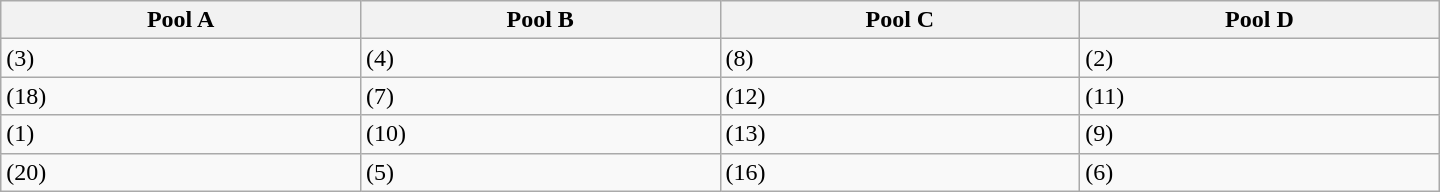<table class="wikitable" width=960>
<tr>
<th width=25%>Pool A</th>
<th width=25%>Pool B</th>
<th width=25%>Pool C</th>
<th width=25%>Pool D</th>
</tr>
<tr>
<td> (3)</td>
<td> (4)</td>
<td> (8)</td>
<td> (2)</td>
</tr>
<tr>
<td> (18)</td>
<td> (7)</td>
<td> (12)</td>
<td> (11)</td>
</tr>
<tr>
<td> (1)</td>
<td> (10)</td>
<td> (13)</td>
<td> (9)</td>
</tr>
<tr>
<td> (20)</td>
<td> (5)</td>
<td> (16)</td>
<td> (6)</td>
</tr>
</table>
